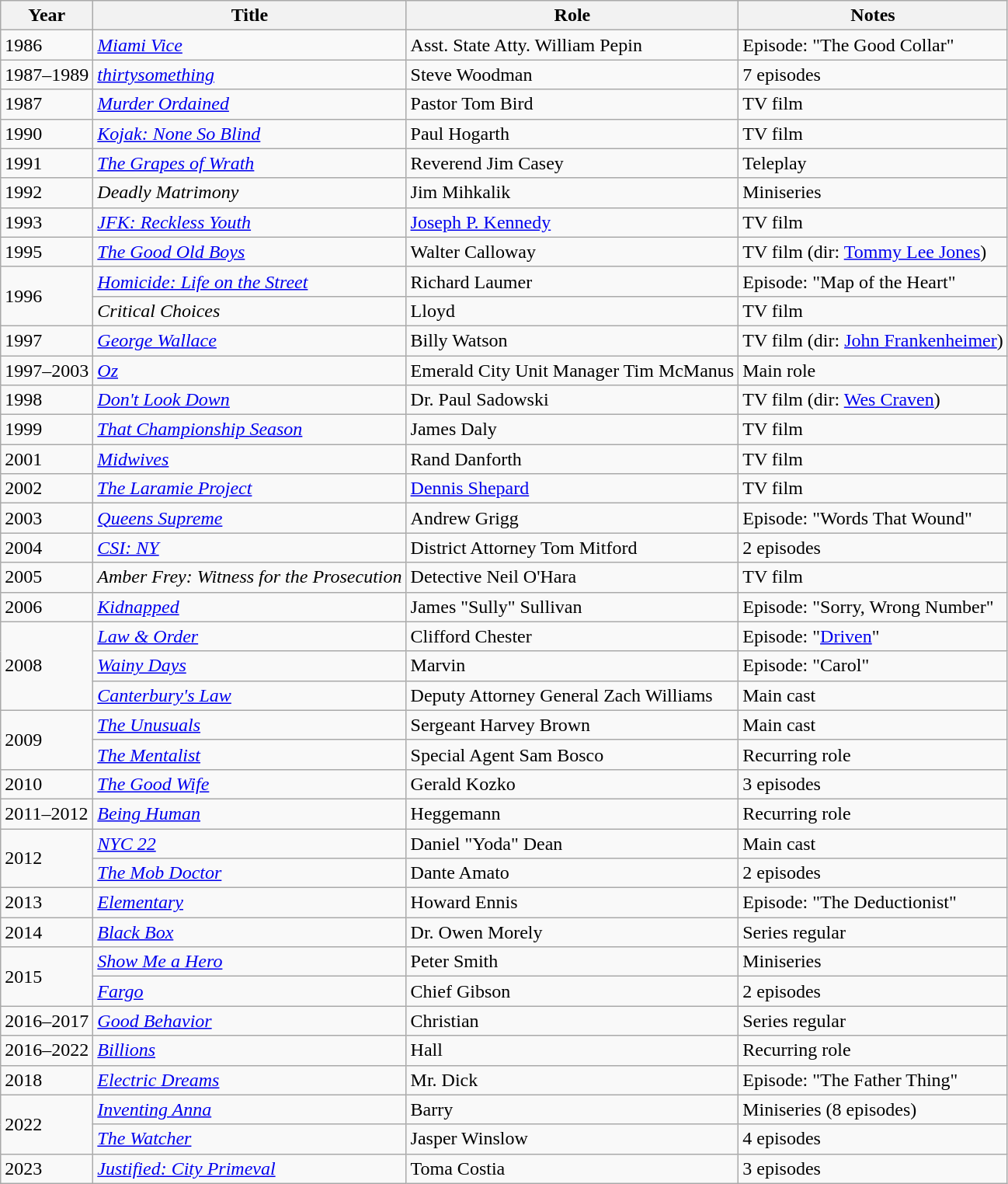<table class="wikitable sortable">
<tr>
<th>Year</th>
<th>Title</th>
<th>Role</th>
<th class="unsortable">Notes</th>
</tr>
<tr>
<td>1986</td>
<td><em><a href='#'>Miami Vice</a></em></td>
<td>Asst. State Atty. William Pepin</td>
<td>Episode: "The Good Collar"</td>
</tr>
<tr>
<td>1987–1989</td>
<td><em><a href='#'>thirtysomething</a></em></td>
<td>Steve Woodman</td>
<td>7 episodes</td>
</tr>
<tr>
<td>1987</td>
<td><em><a href='#'>Murder Ordained</a></em></td>
<td>Pastor Tom Bird</td>
<td>TV film</td>
</tr>
<tr>
<td>1990</td>
<td><em><a href='#'>Kojak: None So Blind</a></em></td>
<td>Paul Hogarth</td>
<td>TV film</td>
</tr>
<tr>
<td>1991</td>
<td><em><a href='#'>The Grapes of Wrath</a></em></td>
<td>Reverend Jim Casey</td>
<td>Teleplay</td>
</tr>
<tr>
<td>1992</td>
<td><em>Deadly Matrimony</em></td>
<td>Jim Mihkalik</td>
<td>Miniseries</td>
</tr>
<tr>
<td>1993</td>
<td><em><a href='#'>JFK: Reckless Youth</a></em></td>
<td><a href='#'>Joseph P. Kennedy</a></td>
<td>TV film</td>
</tr>
<tr>
<td>1995</td>
<td><em><a href='#'>The Good Old Boys</a></em></td>
<td>Walter Calloway</td>
<td>TV film (dir: <a href='#'>Tommy Lee Jones</a>)</td>
</tr>
<tr>
<td rowspan="2">1996</td>
<td><em><a href='#'>Homicide: Life on the Street</a></em></td>
<td>Richard Laumer</td>
<td>Episode: "Map of the Heart"</td>
</tr>
<tr>
<td><em>Critical Choices</em></td>
<td>Lloyd</td>
<td>TV film</td>
</tr>
<tr>
<td>1997</td>
<td><em><a href='#'>George Wallace</a></em></td>
<td>Billy Watson</td>
<td>TV film (dir: <a href='#'>John Frankenheimer</a>)</td>
</tr>
<tr>
<td>1997–2003</td>
<td><em><a href='#'>Oz</a></em></td>
<td>Emerald City Unit Manager Tim McManus</td>
<td>Main role</td>
</tr>
<tr>
<td>1998</td>
<td><em><a href='#'>Don't Look Down</a></em></td>
<td>Dr. Paul Sadowski</td>
<td>TV film (dir: <a href='#'>Wes Craven</a>)</td>
</tr>
<tr>
<td>1999</td>
<td><em><a href='#'>That Championship Season</a></em></td>
<td>James Daly</td>
<td>TV film</td>
</tr>
<tr>
<td>2001</td>
<td><em><a href='#'>Midwives</a></em></td>
<td>Rand Danforth</td>
<td>TV film</td>
</tr>
<tr>
<td>2002</td>
<td><em><a href='#'>The Laramie Project</a></em></td>
<td><a href='#'>Dennis Shepard</a></td>
<td>TV film</td>
</tr>
<tr>
<td>2003</td>
<td><em><a href='#'>Queens Supreme</a></em></td>
<td>Andrew Grigg</td>
<td>Episode: "Words That Wound"</td>
</tr>
<tr>
<td>2004</td>
<td><em><a href='#'>CSI: NY</a></em></td>
<td>District Attorney Tom Mitford</td>
<td>2 episodes</td>
</tr>
<tr>
<td>2005</td>
<td><em>Amber Frey: Witness for the Prosecution</em></td>
<td>Detective Neil O'Hara</td>
<td>TV film</td>
</tr>
<tr>
<td>2006</td>
<td><em><a href='#'>Kidnapped</a></em></td>
<td>James "Sully" Sullivan</td>
<td>Episode: "Sorry, Wrong Number"</td>
</tr>
<tr>
<td rowspan="3">2008</td>
<td><em><a href='#'>Law & Order</a></em></td>
<td>Clifford Chester</td>
<td>Episode: "<a href='#'>Driven</a>"</td>
</tr>
<tr>
<td><em><a href='#'>Wainy Days</a></em></td>
<td>Marvin</td>
<td>Episode: "Carol"</td>
</tr>
<tr>
<td><em><a href='#'>Canterbury's Law</a></em></td>
<td>Deputy Attorney General Zach Williams</td>
<td>Main cast</td>
</tr>
<tr>
<td rowspan="2">2009</td>
<td><em><a href='#'>The Unusuals</a></em></td>
<td>Sergeant Harvey Brown</td>
<td>Main cast</td>
</tr>
<tr>
<td><em><a href='#'>The Mentalist</a></em></td>
<td>Special Agent Sam Bosco</td>
<td>Recurring role</td>
</tr>
<tr>
<td>2010</td>
<td><em><a href='#'>The Good Wife</a></em></td>
<td>Gerald Kozko</td>
<td>3 episodes</td>
</tr>
<tr>
<td>2011–2012</td>
<td><em><a href='#'>Being Human</a></em></td>
<td>Heggemann</td>
<td>Recurring role</td>
</tr>
<tr>
<td rowspan="2">2012</td>
<td><em><a href='#'>NYC 22</a></em></td>
<td>Daniel "Yoda" Dean</td>
<td>Main cast</td>
</tr>
<tr>
<td><em><a href='#'>The Mob Doctor</a></em></td>
<td>Dante Amato</td>
<td>2 episodes</td>
</tr>
<tr>
<td>2013</td>
<td><em><a href='#'>Elementary</a></em></td>
<td>Howard Ennis</td>
<td>Episode: "The Deductionist"</td>
</tr>
<tr>
<td>2014</td>
<td><em><a href='#'>Black Box</a></em></td>
<td>Dr. Owen Morely</td>
<td>Series regular</td>
</tr>
<tr>
<td rowspan="2">2015</td>
<td><em><a href='#'>Show Me a Hero</a></em></td>
<td>Peter Smith</td>
<td>Miniseries</td>
</tr>
<tr>
<td><em><a href='#'>Fargo</a></em></td>
<td>Chief Gibson</td>
<td>2 episodes</td>
</tr>
<tr>
<td>2016–2017</td>
<td><em><a href='#'>Good Behavior</a></em></td>
<td>Christian</td>
<td>Series regular</td>
</tr>
<tr>
<td>2016–2022</td>
<td><em><a href='#'>Billions</a></em></td>
<td>Hall</td>
<td>Recurring role</td>
</tr>
<tr>
<td>2018</td>
<td><em><a href='#'>Electric Dreams</a></em></td>
<td>Mr. Dick</td>
<td>Episode: "The Father Thing"</td>
</tr>
<tr>
<td rowspan="2">2022</td>
<td><em><a href='#'>Inventing Anna</a></em></td>
<td>Barry</td>
<td>Miniseries (8 episodes)</td>
</tr>
<tr>
<td><em><a href='#'>The Watcher</a></em></td>
<td>Jasper Winslow</td>
<td>4 episodes</td>
</tr>
<tr>
<td rowspan="2">2023</td>
<td><em><a href='#'>Justified: City Primeval</a></em></td>
<td>Toma Costia</td>
<td>3 episodes</td>
</tr>
</table>
